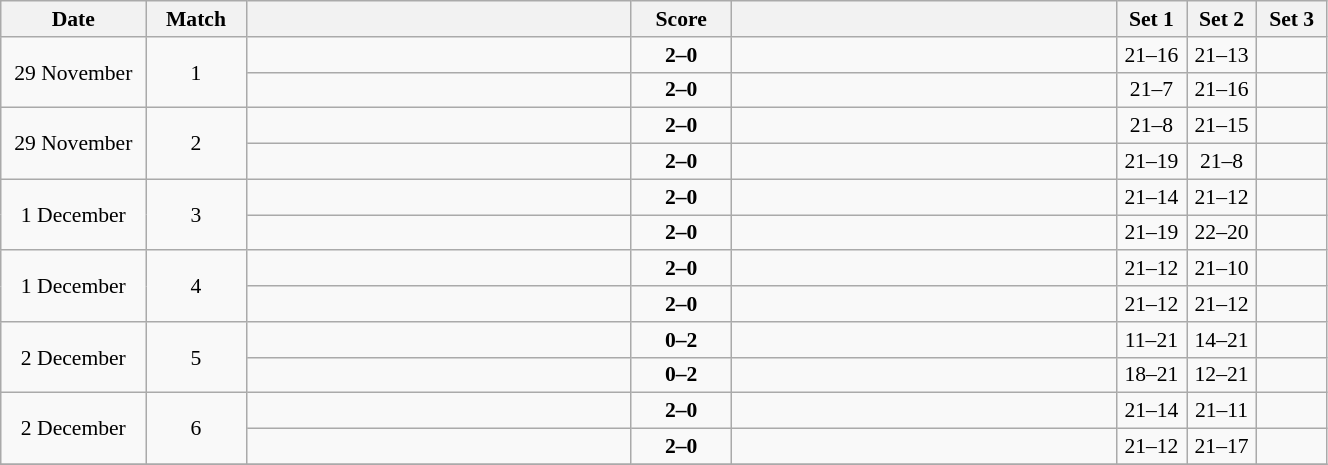<table class="wikitable" style="text-align: center; font-size:90% ">
<tr>
<th width="90">Date</th>
<th width="60">Match</th>
<th align="right" width="250"></th>
<th width="60">Score</th>
<th align="left" width="250"></th>
<th width="40">Set 1</th>
<th width="40">Set 2</th>
<th width="40">Set 3</th>
</tr>
<tr>
<td rowspan=2>29 November</td>
<td rowspan=2>1</td>
<td align=left><strong></strong></td>
<td align=center><strong>2–0</strong></td>
<td align=left></td>
<td>21–16</td>
<td>21–13</td>
<td></td>
</tr>
<tr>
<td align=left><strong></strong></td>
<td align=center><strong>2–0</strong></td>
<td align=left></td>
<td>21–7</td>
<td>21–16</td>
<td></td>
</tr>
<tr>
<td rowspan=2>29 November</td>
<td rowspan=2>2</td>
<td align=left><strong></strong></td>
<td align=center><strong>2–0</strong></td>
<td align=left></td>
<td>21–8</td>
<td>21–15</td>
<td></td>
</tr>
<tr>
<td align=left><strong></strong></td>
<td align=center><strong>2–0</strong></td>
<td align=left></td>
<td>21–19</td>
<td>21–8</td>
<td></td>
</tr>
<tr>
<td rowspan=2>1 December</td>
<td rowspan=2>3</td>
<td align=left><strong></strong></td>
<td align=center><strong>2–0</strong></td>
<td align=left></td>
<td>21–14</td>
<td>21–12</td>
<td></td>
</tr>
<tr>
<td align=left><strong></strong></td>
<td align=center><strong>2–0</strong></td>
<td align=left></td>
<td>21–19</td>
<td>22–20</td>
<td></td>
</tr>
<tr>
<td rowspan=2>1 December</td>
<td rowspan=2>4</td>
<td align=left><strong></strong></td>
<td align=center><strong>2–0</strong></td>
<td align=left></td>
<td>21–12</td>
<td>21–10</td>
<td></td>
</tr>
<tr>
<td align=left><strong></strong></td>
<td align=center><strong>2–0</strong></td>
<td align=left></td>
<td>21–12</td>
<td>21–12</td>
<td></td>
</tr>
<tr>
<td rowspan=2>2 December</td>
<td rowspan=2>5</td>
<td align=left></td>
<td align=center><strong>0–2</strong></td>
<td align=left><strong></strong></td>
<td>11–21</td>
<td>14–21</td>
<td></td>
</tr>
<tr>
<td align=left></td>
<td align=center><strong>0–2</strong></td>
<td align=left><strong></strong></td>
<td>18–21</td>
<td>12–21</td>
<td></td>
</tr>
<tr>
<td rowspan=2>2 December</td>
<td rowspan=2>6</td>
<td align=left></td>
<td align=center><strong>2–0</strong></td>
<td align=left></td>
<td>21–14</td>
<td>21–11</td>
<td></td>
</tr>
<tr>
<td align=left></td>
<td align=center><strong>2–0</strong></td>
<td align=left></td>
<td>21–12</td>
<td>21–17</td>
<td></td>
</tr>
<tr>
</tr>
</table>
